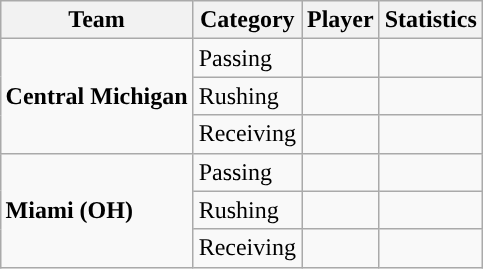<table class="wikitable" style="float: right;">
<tr>
<th>Team</th>
<th>Category</th>
<th>Player</th>
<th>Statistics</th>
</tr>
<tr>
<td rowspan=3><strong>Central Michigan</strong></td>
<td>Passing</td>
<td></td>
<td></td>
</tr>
<tr>
<td>Rushing</td>
<td></td>
<td></td>
</tr>
<tr>
<td>Receiving</td>
<td></td>
<td></td>
</tr>
<tr>
<td rowspan=3><strong>Miami (OH)</strong></td>
<td>Passing</td>
<td></td>
<td></td>
</tr>
<tr>
<td>Rushing</td>
<td></td>
<td></td>
</tr>
<tr>
<td>Receiving</td>
<td></td>
<td></td>
</tr>
</table>
